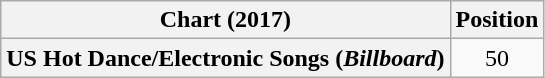<table class="wikitable plainrowheaders" style="text-align:center">
<tr>
<th scope="col">Chart (2017)</th>
<th scope="col">Position</th>
</tr>
<tr>
<th scope="row">US Hot Dance/Electronic Songs (<em>Billboard</em>)</th>
<td>50</td>
</tr>
</table>
